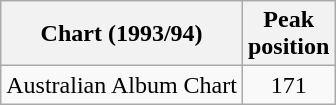<table class="wikitable">
<tr>
<th>Chart (1993/94)</th>
<th>Peak<br>position</th>
</tr>
<tr>
<td>Australian Album Chart</td>
<td align="center">171</td>
</tr>
</table>
